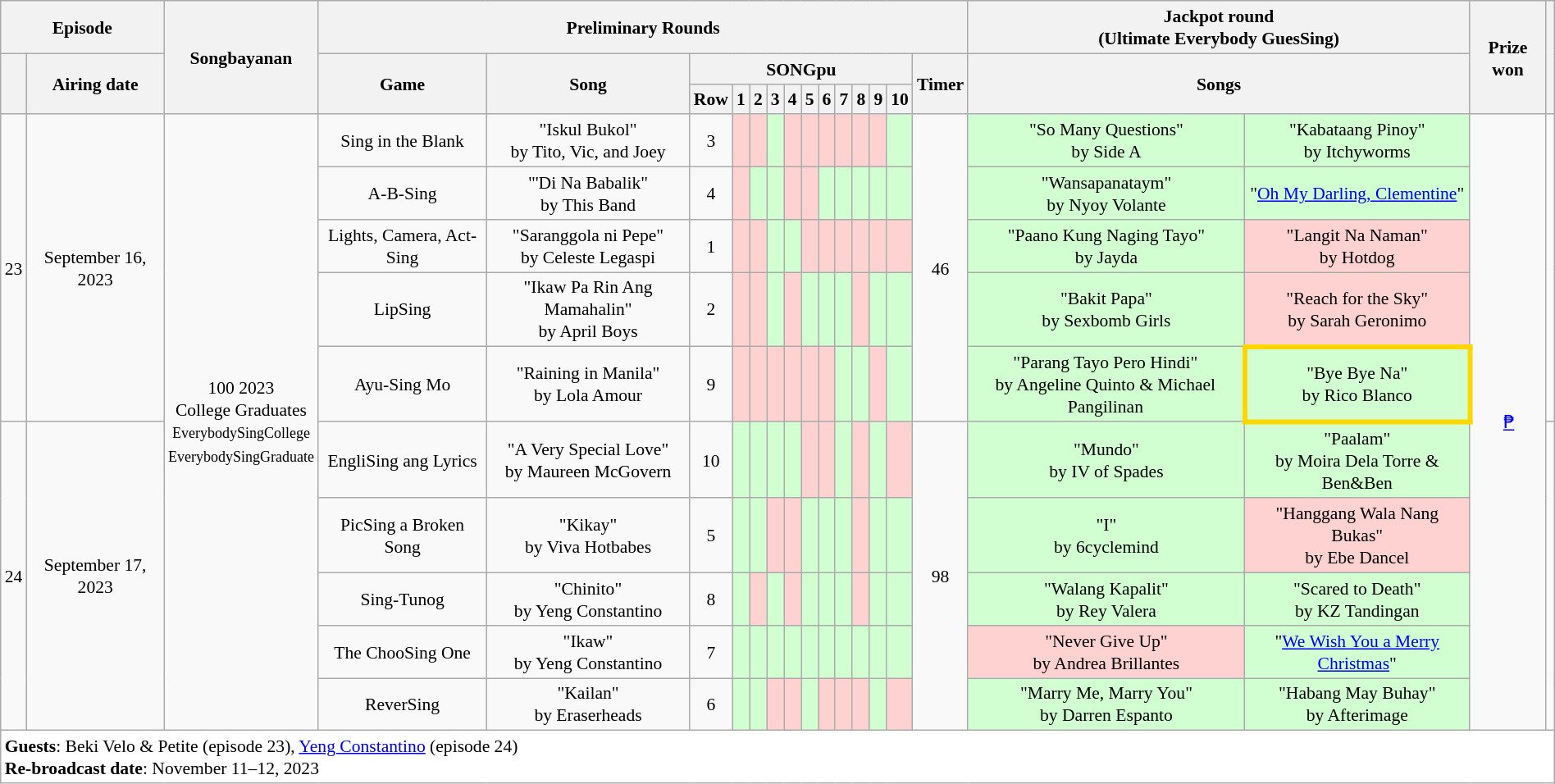<table class="wikitable" style="text-align:center; font-size:90%; line-height:18px;" width="100%">
<tr>
<th colspan="2">Episode</th>
<th rowspan="3">Songbayanan</th>
<th colspan="14">Preliminary Rounds</th>
<th colspan="2">Jackpot round<br><strong>(Ultimate Everybody GuesSing)</strong></th>
<th rowspan="3">Prize won</th>
<th rowspan="3"></th>
</tr>
<tr>
<th rowspan="2"></th>
<th rowspan="2">Airing date</th>
<th rowspan="2">Game</th>
<th rowspan="2">Song</th>
<th colspan="11">SONGpu</th>
<th rowspan="2">Timer</th>
<th colspan="2" rowspan="2">Songs</th>
</tr>
<tr>
<th>Row</th>
<th>1</th>
<th>2</th>
<th>3</th>
<th>4</th>
<th>5</th>
<th>6</th>
<th>7</th>
<th>8</th>
<th>9</th>
<th>10</th>
</tr>
<tr>
<td rowspan="5">23</td>
<td rowspan="5">September 16, 2023</td>
<td rowspan="10">100 2023<br>College Graduates<br><small>EverybodySingCollege<br>EverybodySingGraduate</small></td>
<td>Sing in the Blank</td>
<td>"Iskul Bukol"<br>by Tito, Vic, and Joey</td>
<td>3</td>
<td style="background:#FFD2D2"></td>
<td style="background:#FFD2D2"></td>
<td style="background:#D2FFD2"></td>
<td style="background:#FFD2D2"></td>
<td style="background:#FFD2D2"></td>
<td style="background:#FFD2D2"></td>
<td style="background:#FFD2D2"></td>
<td style="background:#FFD2D2"></td>
<td style="background:#FFD2D2"></td>
<td style="background:#D2FFD2"></td>
<td rowspan="5">46<br></td>
<td style="background:#D2FFD2">"So Many Questions"<br>by Side A</td>
<td style="background:#D2FFD2">"Kabataang Pinoy"<br>by Itchyworms</td>
<td rowspan="10"><a href='#'>₱</a></td>
<td rowspan="5"><br></td>
</tr>
<tr>
<td>A-B-Sing</td>
<td>"'Di Na Babalik"<br>by This Band</td>
<td>4</td>
<td style="background:#FFD2D2"></td>
<td style="background:#D2FFD2"></td>
<td style="background:#D2FFD2"></td>
<td style="background:#FFD2D2"></td>
<td style="background:#FFD2D2"></td>
<td style="background:#D2FFD2"></td>
<td style="background:#D2FFD2"></td>
<td style="background:#D2FFD2"></td>
<td style="background:#D2FFD2"></td>
<td style="background:#D2FFD2"></td>
<td style="background:#D2FFD2">"Wansapanataym"<br>by Nyoy Volante</td>
<td style="background:#D2FFD2">"<a href='#'>Oh My Darling, Clementine</a>"</td>
</tr>
<tr>
<td>Lights, Camera, Act-Sing</td>
<td>"Saranggola ni Pepe"<br>by Celeste Legaspi</td>
<td>1</td>
<td style="background:#FFD2D2"></td>
<td style="background:#FFD2D2"></td>
<td style="background:#D2FFD2"></td>
<td style="background:#D2FFD2"></td>
<td style="background:#FFD2D2"></td>
<td style="background:#FFD2D2"></td>
<td style="background:#FFD2D2"></td>
<td style="background:#FFD2D2"></td>
<td style="background:#FFD2D2"></td>
<td style="background:#FFD2D2"></td>
<td style="background:#D2FFD2">"Paano Kung Naging Tayo"<br>by Jayda</td>
<td style="background:#FFD2D2">"Langit Na Naman"<br>by Hotdog</td>
</tr>
<tr>
<td>LipSing</td>
<td>"Ikaw Pa Rin Ang Mamahalin"<br>by April Boys</td>
<td>2</td>
<td style="background:#FFD2D2"></td>
<td style="background:#FFD2D2"></td>
<td style="background:#D2FFD2"></td>
<td style="background:#FFD2D2"></td>
<td style="background:#D2FFD2"></td>
<td style="background:#D2FFD2"></td>
<td style="background:#D2FFD2"></td>
<td style="background:#FFD2D2"></td>
<td style="background:#D2FFD2"></td>
<td style="background:#D2FFD2"></td>
<td style="background:#D2FFD2">"Bakit Papa"<br>by Sexbomb Girls</td>
<td style="background:#FFD2D2">"Reach for the Sky"<br>by Sarah Geronimo</td>
</tr>
<tr>
<td>Ayu-Sing Mo</td>
<td>"Raining in Manila"<br>by Lola Amour</td>
<td>9</td>
<td style="background:#FFD2D2"></td>
<td style="background:#FFD2D2"></td>
<td style="background:#FFD2D2"></td>
<td style="background:#FFD2D2"></td>
<td style="background:#FFD2D2"></td>
<td style="background:#FFD2D2"></td>
<td style="background:#D2FFD2"></td>
<td style="background:#D2FFD2"></td>
<td style="background:#FFD2D2"></td>
<td style="background:#D2FFD2"></td>
<td style="background:#D2FFD2">"Parang Tayo Pero Hindi"<br>by Angeline Quinto & Michael Pangilinan</td>
<td style="background: #D2FFD2; border:solid 4px #FFD700;">"Bye Bye Na"<br>by Rico Blanco</td>
</tr>
<tr>
<td rowspan="5">24</td>
<td rowspan="5">September 17, 2023</td>
<td>EngliSing ang Lyrics</td>
<td>"A Very Special Love"<br>by Maureen McGovern</td>
<td>10</td>
<td style="background:#D2FFD2"></td>
<td style="background:#D2FFD2"></td>
<td style="background:#D2FFD2"></td>
<td style="background:#D2FFD2"></td>
<td style="background:#FFD2D2"></td>
<td style="background:#FFD2D2"></td>
<td style="background:#D2FFD2"></td>
<td style="background:#FFD2D2"></td>
<td style="background:#D2FFD2"></td>
<td style="background:#FFD2D2"></td>
<td rowspan="5">98<br></td>
<td style="background:#D2FFD2">"Mundo"<br>by IV of Spades</td>
<td style="background:#D2FFD2">"Paalam"<br>by Moira Dela Torre & Ben&Ben</td>
<td rowspan="5"><br></td>
</tr>
<tr>
<td>PicSing a Broken Song</td>
<td>"Kikay"<br>by Viva Hotbabes</td>
<td>5</td>
<td style="background:#D2FFD2"></td>
<td style="background:#D2FFD2"></td>
<td style="background:#FFD2D2"></td>
<td style="background:#FFD2D2"></td>
<td style="background:#D2FFD2"></td>
<td style="background:#D2FFD2"></td>
<td style="background:#D2FFD2"></td>
<td style="background:#FFD2D2"></td>
<td style="background:#D2FFD2"></td>
<td style="background:#D2FFD2"></td>
<td style="background:#D2FFD2">"I"<br>by 6cyclemind</td>
<td style="background:#FFD2D2">"Hanggang Wala Nang Bukas"<br>by Ebe Dancel</td>
</tr>
<tr>
<td>Sing-Tunog</td>
<td>"Chinito"<br>by Yeng Constantino</td>
<td>8</td>
<td style="background:#D2FFD2"></td>
<td style="background:#FFD2D2"></td>
<td style="background:#D2FFD2"></td>
<td style="background:#FFD2D2"></td>
<td style="background:#D2FFD2"></td>
<td style="background:#D2FFD2"></td>
<td style="background:#D2FFD2"></td>
<td style="background:#FFD2D2"></td>
<td style="background:#D2FFD2"></td>
<td style="background:#D2FFD2"></td>
<td style="background:#D2FFD2">"Walang Kapalit"<br>by Rey Valera</td>
<td style="background:#D2FFD2">"Scared to Death"<br>by KZ Tandingan</td>
</tr>
<tr>
<td>The ChooSing One</td>
<td>"Ikaw"<br>by Yeng Constantino</td>
<td>7</td>
<td style="background:#D2FFD2"></td>
<td style="background:#D2FFD2"></td>
<td style="background:#D2FFD2"></td>
<td style="background:#D2FFD2"></td>
<td style="background:#D2FFD2"></td>
<td style="background:#D2FFD2"></td>
<td style="background:#D2FFD2"></td>
<td style="background:#D2FFD2"></td>
<td style="background:#D2FFD2"></td>
<td style="background:#D2FFD2"></td>
<td style="background:#FFD2D2">"Never Give Up"<br>by Andrea Brillantes</td>
<td style="background:#D2FFD2">"<a href='#'>We Wish You a Merry Christmas</a>"</td>
</tr>
<tr>
<td>ReverSing</td>
<td>"Kailan"<br>by Eraserheads</td>
<td>6</td>
<td style="background:#D2FFD2"></td>
<td style="background:#D2FFD2"></td>
<td style="background:#FFD2D2"></td>
<td style="background:#FFD2D2"></td>
<td style="background:#D2FFD2"></td>
<td style="background:#FFD2D2"></td>
<td style="background:#FFD2D2"></td>
<td style="background:#FFD2D2"></td>
<td style="background:#D2FFD2"></td>
<td style="background:#FFD2D2"></td>
<td style="background:#D2FFD2">"Marry Me, Marry You"<br>by Darren Espanto</td>
<td style="background:#D2FFD2">"Habang May Buhay"<br>by Afterimage</td>
</tr>
<tr>
<td colspan="21" style="background:white;" align="left"><strong>Guests</strong>: Beki Velo & Petite (episode 23), <a href='#'>Yeng Constantino</a> (episode 24)<br><strong>Re-broadcast date</strong>: November 11–12, 2023</td>
</tr>
</table>
